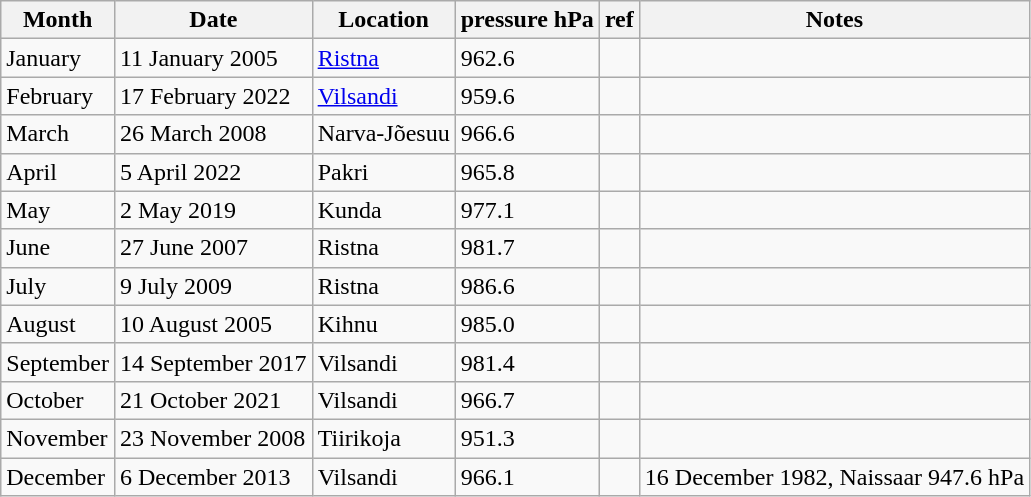<table class="wikitable sortable">
<tr>
<th>Month</th>
<th>Date</th>
<th class="unsortable">Location</th>
<th>pressure hPa</th>
<th class="unsortable">ref</th>
<th>Notes</th>
</tr>
<tr>
<td>January</td>
<td>11 January 2005</td>
<td><a href='#'>Ristna</a></td>
<td>962.6</td>
<td></td>
<td></td>
</tr>
<tr>
<td>February</td>
<td>17 February 2022</td>
<td><a href='#'>Vilsandi</a></td>
<td>959.6</td>
<td></td>
<td></td>
</tr>
<tr>
<td>March</td>
<td>26 March 2008</td>
<td>Narva-Jõesuu</td>
<td>966.6</td>
<td></td>
<td></td>
</tr>
<tr>
<td>April</td>
<td>5 April 2022</td>
<td>Pakri</td>
<td>965.8</td>
<td></td>
<td></td>
</tr>
<tr>
<td>May</td>
<td>2 May 2019</td>
<td>Kunda</td>
<td>977.1</td>
<td></td>
<td></td>
</tr>
<tr>
<td>June</td>
<td>27 June 2007</td>
<td>Ristna</td>
<td>981.7</td>
<td></td>
<td></td>
</tr>
<tr>
<td>July</td>
<td>9 July 2009</td>
<td>Ristna</td>
<td>986.6</td>
<td></td>
<td></td>
</tr>
<tr>
<td>August</td>
<td>10 August 2005</td>
<td>Kihnu</td>
<td>985.0</td>
<td></td>
<td></td>
</tr>
<tr>
<td>September</td>
<td>14 September 2017</td>
<td>Vilsandi</td>
<td>981.4</td>
<td></td>
<td></td>
</tr>
<tr>
<td>October</td>
<td>21 October 2021</td>
<td>Vilsandi</td>
<td>966.7</td>
<td></td>
<td></td>
</tr>
<tr>
<td>November</td>
<td>23 November 2008</td>
<td>Tiirikoja</td>
<td>951.3</td>
<td></td>
<td></td>
</tr>
<tr>
<td>December</td>
<td>6 December 2013</td>
<td>Vilsandi</td>
<td>966.1</td>
<td></td>
<td>16 December 1982, Naissaar 947.6 hPa</td>
</tr>
</table>
